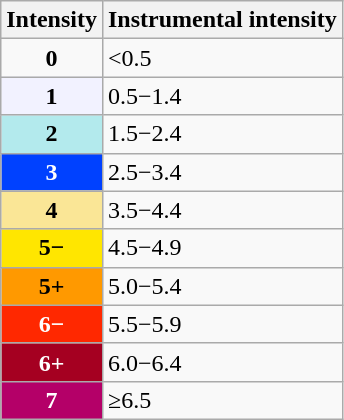<table class="wikitable floatright">
<tr>
<th>Intensity</th>
<th>Instrumental intensity</th>
</tr>
<tr>
<th style="background-color: #F9F9F9;">0</th>
<td><0.5</td>
</tr>
<tr>
<th style="background-color: #F2F2FF;">1</th>
<td>0.5−1.4</td>
</tr>
<tr>
<th style="background-color: #B3EAED;">2</th>
<td>1.5−2.4</td>
</tr>
<tr>
<th style="background-color: #0041FF; color: white;">3</th>
<td>2.5−3.4</td>
</tr>
<tr>
<th style="background-color: #FAE696;">4</th>
<td>3.5−4.4</td>
</tr>
<tr>
<th style="background-color: #FFE600;">5−</th>
<td>4.5−4.9</td>
</tr>
<tr>
<th style="background-color: #FF9900;">5+</th>
<td>5.0−5.4</td>
</tr>
<tr>
<th style="background-color: #FF2800; color: white;">6−</th>
<td>5.5−5.9</td>
</tr>
<tr>
<th style="background-color: #A50021; color: white;">6+</th>
<td>6.0−6.4</td>
</tr>
<tr>
<th style="background-color: #B40068; color: white;">7</th>
<td>≥6.5</td>
</tr>
</table>
